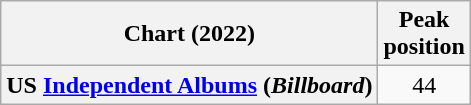<table class="wikitable sortable plainrowheaders" style="text-align:center">
<tr>
<th scope="col">Chart (2022)</th>
<th scope="col">Peak<br>position</th>
</tr>
<tr>
<th scope="row">US <a href='#'>Independent Albums</a> (<em>Billboard</em>)</th>
<td>44</td>
</tr>
</table>
